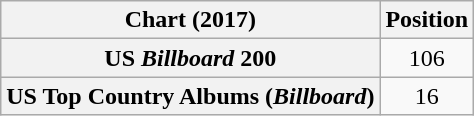<table class="wikitable sortable plainrowheaders" style="text-align:center">
<tr>
<th scope="col">Chart (2017)</th>
<th scope="col">Position</th>
</tr>
<tr>
<th scope="row">US <em>Billboard</em> 200</th>
<td>106</td>
</tr>
<tr>
<th scope="row">US Top Country Albums (<em>Billboard</em>)</th>
<td>16</td>
</tr>
</table>
